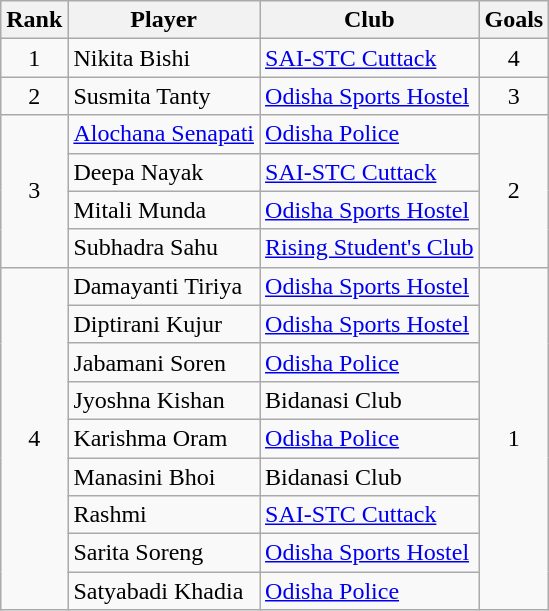<table class="wikitable" style="text-align:center">
<tr>
<th>Rank</th>
<th>Player</th>
<th>Club</th>
<th>Goals</th>
</tr>
<tr>
<td rowspan="1">1</td>
<td align="left"> Nikita Bishi</td>
<td align="left"><a href='#'>SAI-STC Cuttack</a></td>
<td rowspan="1">4</td>
</tr>
<tr>
<td rowspan="1">2</td>
<td align="left"> Susmita Tanty</td>
<td align="left"><a href='#'>Odisha Sports Hostel</a></td>
<td rowspan="1">3</td>
</tr>
<tr>
<td rowspan="4">3</td>
<td align="left"> <a href='#'>Alochana Senapati</a></td>
<td align="left"><a href='#'>Odisha Police</a></td>
<td rowspan="4">2</td>
</tr>
<tr>
<td align="left"> Deepa Nayak</td>
<td align="left"><a href='#'>SAI-STC Cuttack</a></td>
</tr>
<tr>
<td align="left"> Mitali Munda</td>
<td align="left"><a href='#'>Odisha Sports Hostel</a></td>
</tr>
<tr>
<td align="left"> Subhadra Sahu</td>
<td align="left"><a href='#'>Rising Student's Club</a></td>
</tr>
<tr>
<td rowspan="9">4</td>
<td align="left"> Damayanti Tiriya</td>
<td align="left"><a href='#'>Odisha Sports Hostel</a></td>
<td rowspan="9">1</td>
</tr>
<tr>
<td align="left"> Diptirani Kujur</td>
<td align="left"><a href='#'>Odisha Sports Hostel</a></td>
</tr>
<tr>
<td align="left"> Jabamani Soren</td>
<td align="left"><a href='#'>Odisha Police</a></td>
</tr>
<tr>
<td align="left"> Jyoshna Kishan</td>
<td align="left">Bidanasi Club</td>
</tr>
<tr>
<td align="left"> Karishma Oram</td>
<td align="left"><a href='#'>Odisha Police</a></td>
</tr>
<tr>
<td align="left"> Manasini Bhoi</td>
<td align="left">Bidanasi Club</td>
</tr>
<tr>
<td align="left"> Rashmi</td>
<td align="left"><a href='#'>SAI-STC Cuttack</a></td>
</tr>
<tr>
<td align="left"> Sarita Soreng</td>
<td align="left"><a href='#'>Odisha Sports Hostel</a></td>
</tr>
<tr>
<td align="left"> Satyabadi Khadia</td>
<td align="left"><a href='#'>Odisha Police</a></td>
</tr>
</table>
